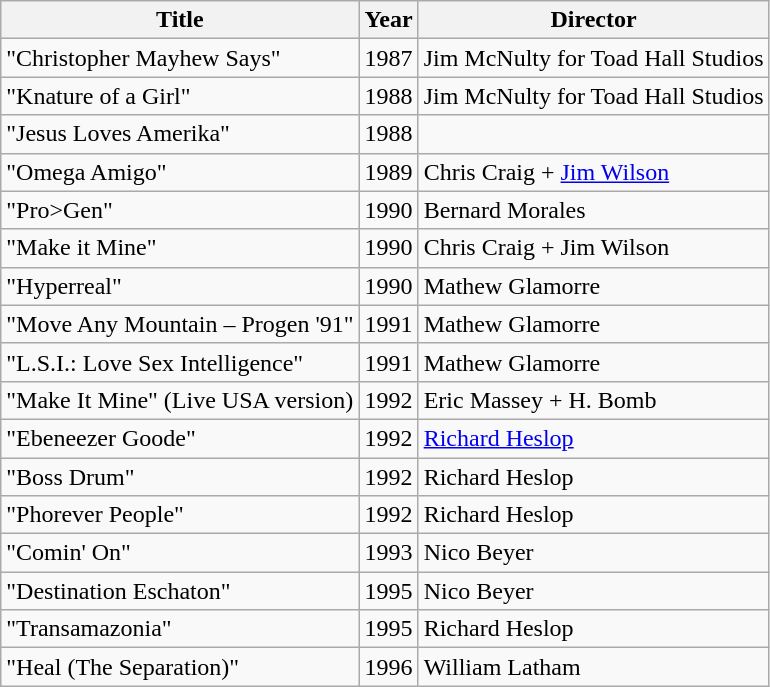<table class="wikitable">
<tr>
<th>Title</th>
<th>Year</th>
<th>Director</th>
</tr>
<tr>
<td>"Christopher Mayhew Says"</td>
<td>1987</td>
<td>Jim McNulty for Toad Hall Studios</td>
</tr>
<tr>
<td>"Knature of a Girl"</td>
<td>1988</td>
<td>Jim McNulty for Toad Hall Studios</td>
</tr>
<tr>
<td>"Jesus Loves Amerika"</td>
<td>1988</td>
<td></td>
</tr>
<tr>
<td>"Omega Amigo"</td>
<td>1989</td>
<td>Chris Craig + <a href='#'>Jim Wilson</a></td>
</tr>
<tr>
<td>"Pro>Gen"</td>
<td>1990</td>
<td>Bernard Morales</td>
</tr>
<tr>
<td>"Make it Mine"</td>
<td>1990</td>
<td>Chris Craig + Jim Wilson</td>
</tr>
<tr>
<td>"Hyperreal"</td>
<td>1990</td>
<td>Mathew Glamorre</td>
</tr>
<tr>
<td>"Move Any Mountain – Progen '91"</td>
<td>1991</td>
<td>Mathew Glamorre</td>
</tr>
<tr>
<td>"L.S.I.: Love Sex Intelligence"</td>
<td>1991</td>
<td>Mathew Glamorre</td>
</tr>
<tr>
<td>"Make It Mine" (Live USA version)</td>
<td>1992</td>
<td>Eric Massey + H. Bomb</td>
</tr>
<tr>
<td>"Ebeneezer Goode"</td>
<td>1992</td>
<td><a href='#'>Richard Heslop</a></td>
</tr>
<tr>
<td>"Boss Drum"</td>
<td>1992</td>
<td>Richard Heslop</td>
</tr>
<tr>
<td>"Phorever People"</td>
<td>1992</td>
<td>Richard Heslop</td>
</tr>
<tr>
<td>"Comin' On"</td>
<td>1993</td>
<td>Nico Beyer</td>
</tr>
<tr>
<td>"Destination Eschaton"</td>
<td>1995</td>
<td>Nico Beyer</td>
</tr>
<tr>
<td>"Transamazonia"</td>
<td>1995</td>
<td>Richard Heslop</td>
</tr>
<tr>
<td>"Heal (The Separation)"</td>
<td>1996</td>
<td>William Latham</td>
</tr>
</table>
